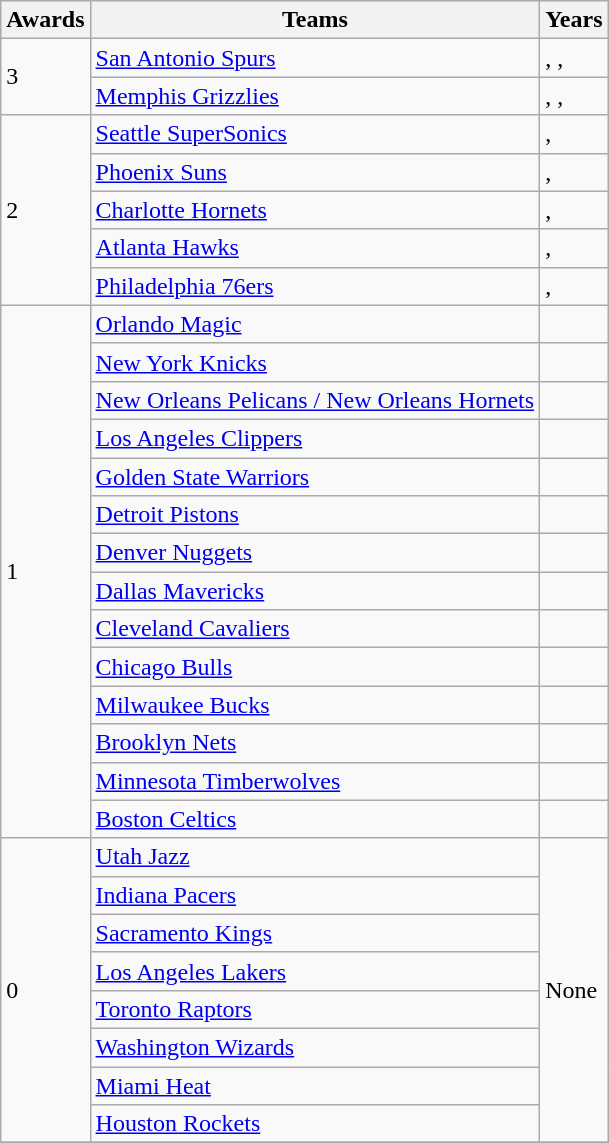<table class="wikitable">
<tr>
<th>Awards</th>
<th>Teams</th>
<th>Years</th>
</tr>
<tr>
<td rowspan=2>3</td>
<td><a href='#'>San Antonio Spurs</a></td>
<td>, , </td>
</tr>
<tr>
<td><a href='#'>Memphis Grizzlies</a></td>
<td>, , </td>
</tr>
<tr>
<td rowspan=5>2</td>
<td><a href='#'>Seattle SuperSonics</a></td>
<td>, </td>
</tr>
<tr>
<td><a href='#'>Phoenix Suns</a></td>
<td>, </td>
</tr>
<tr>
<td><a href='#'>Charlotte Hornets</a></td>
<td>, </td>
</tr>
<tr>
<td><a href='#'>Atlanta Hawks</a></td>
<td>, </td>
</tr>
<tr>
<td><a href='#'>Philadelphia 76ers</a></td>
<td>, </td>
</tr>
<tr>
<td rowspan=14>1</td>
<td><a href='#'>Orlando Magic</a></td>
<td></td>
</tr>
<tr>
<td><a href='#'>New York Knicks</a></td>
<td></td>
</tr>
<tr>
<td><a href='#'>New Orleans Pelicans / New Orleans Hornets</a></td>
<td></td>
</tr>
<tr>
<td><a href='#'>Los Angeles Clippers</a></td>
<td></td>
</tr>
<tr>
<td><a href='#'>Golden State Warriors</a></td>
<td></td>
</tr>
<tr>
<td><a href='#'>Detroit Pistons</a></td>
<td></td>
</tr>
<tr>
<td><a href='#'>Denver Nuggets</a></td>
<td></td>
</tr>
<tr>
<td><a href='#'>Dallas Mavericks</a></td>
<td></td>
</tr>
<tr>
<td><a href='#'>Cleveland Cavaliers</a></td>
<td></td>
</tr>
<tr>
<td><a href='#'>Chicago Bulls</a></td>
<td></td>
</tr>
<tr>
<td><a href='#'>Milwaukee Bucks</a></td>
<td></td>
</tr>
<tr>
<td><a href='#'>Brooklyn Nets</a></td>
<td></td>
</tr>
<tr>
<td><a href='#'>Minnesota Timberwolves</a></td>
<td></td>
</tr>
<tr>
<td><a href='#'>Boston Celtics</a></td>
<td></td>
</tr>
<tr>
<td rowspan="8">0</td>
<td><a href='#'>Utah Jazz</a></td>
<td rowspan="8">None</td>
</tr>
<tr>
<td><a href='#'>Indiana Pacers</a></td>
</tr>
<tr>
<td><a href='#'>Sacramento Kings</a></td>
</tr>
<tr>
<td><a href='#'>Los Angeles Lakers</a></td>
</tr>
<tr>
<td><a href='#'>Toronto Raptors</a></td>
</tr>
<tr>
<td><a href='#'>Washington Wizards</a></td>
</tr>
<tr>
<td><a href='#'>Miami Heat</a></td>
</tr>
<tr>
<td><a href='#'>Houston Rockets</a></td>
</tr>
<tr>
</tr>
</table>
